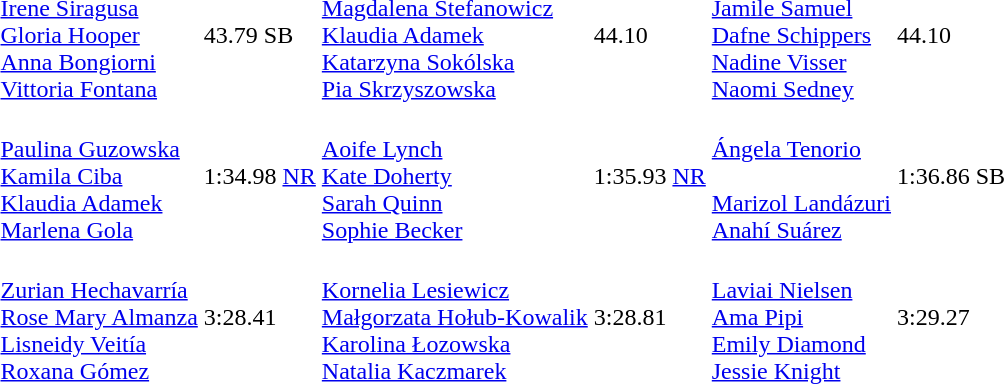<table>
<tr>
<td></td>
<td><br><a href='#'>Irene Siragusa</a><br><a href='#'>Gloria Hooper</a><br><a href='#'>Anna Bongiorni</a><br><a href='#'>Vittoria Fontana</a></td>
<td>43.79 SB</td>
<td><br><a href='#'>Magdalena Stefanowicz</a><br><a href='#'>Klaudia Adamek</a><br><a href='#'>Katarzyna Sokólska</a><br><a href='#'>Pia Skrzyszowska</a></td>
<td>44.10</td>
<td><br><a href='#'>Jamile Samuel</a><br><a href='#'>Dafne Schippers</a><br><a href='#'>Nadine Visser</a><br><a href='#'>Naomi Sedney</a></td>
<td>44.10</td>
</tr>
<tr>
<td></td>
<td><br><a href='#'>Paulina Guzowska</a><br><a href='#'>Kamila Ciba</a><br><a href='#'>Klaudia Adamek</a><br><a href='#'>Marlena Gola</a></td>
<td>1:34.98 <a href='#'>NR</a></td>
<td><br><a href='#'>Aoife Lynch</a><br><a href='#'>Kate Doherty</a><br><a href='#'>Sarah Quinn</a><br><a href='#'>Sophie Becker</a></td>
<td>1:35.93 <a href='#'>NR</a></td>
<td><br><a href='#'>Ángela Tenorio</a><br><br><a href='#'>Marizol Landázuri</a><br><a href='#'>Anahí Suárez</a></td>
<td>1:36.86 SB</td>
</tr>
<tr>
<td></td>
<td> <br><a href='#'>Zurian Hechavarría</a><br><a href='#'>Rose Mary Almanza</a> <br><a href='#'>Lisneidy Veitía</a><br><a href='#'>Roxana Gómez</a></td>
<td>3:28.41</td>
<td><br><a href='#'>Kornelia Lesiewicz</a><br><a href='#'>Małgorzata Hołub-Kowalik</a><br><a href='#'>Karolina Łozowska</a><br><a href='#'>Natalia Kaczmarek</a></td>
<td>3:28.81</td>
<td><br><a href='#'>Laviai Nielsen</a><br><a href='#'>Ama Pipi</a><br><a href='#'>Emily Diamond</a><br><a href='#'>Jessie Knight</a></td>
<td>3:29.27</td>
</tr>
</table>
